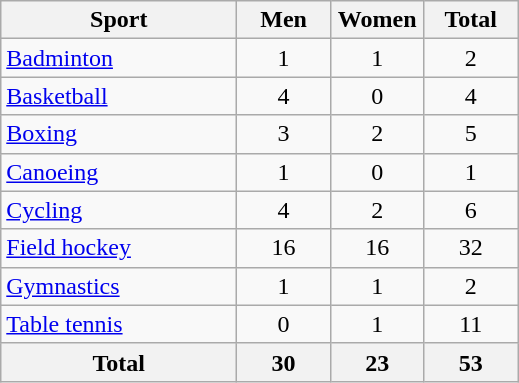<table class="wikitable sortable" style="text-align:center;">
<tr>
<th width=150>Sport</th>
<th width=55>Men</th>
<th width=55>Women</th>
<th width=55>Total</th>
</tr>
<tr>
<td align=left><a href='#'>Badminton</a></td>
<td>1</td>
<td>1</td>
<td>2</td>
</tr>
<tr>
<td align=left><a href='#'>Basketball</a></td>
<td>4</td>
<td>0</td>
<td>4</td>
</tr>
<tr>
<td align=left><a href='#'>Boxing</a></td>
<td>3</td>
<td>2</td>
<td>5</td>
</tr>
<tr>
<td align=left><a href='#'>Canoeing</a></td>
<td>1</td>
<td>0</td>
<td>1</td>
</tr>
<tr>
<td align=left><a href='#'>Cycling</a></td>
<td>4</td>
<td>2</td>
<td>6</td>
</tr>
<tr>
<td align=left><a href='#'>Field hockey</a></td>
<td>16</td>
<td>16</td>
<td>32</td>
</tr>
<tr>
<td align=left><a href='#'>Gymnastics</a></td>
<td>1</td>
<td>1</td>
<td>2</td>
</tr>
<tr>
<td align=left><a href='#'>Table tennis</a></td>
<td>0</td>
<td>1</td>
<td>11</td>
</tr>
<tr>
<th>Total</th>
<th>30</th>
<th>23</th>
<th>53</th>
</tr>
</table>
